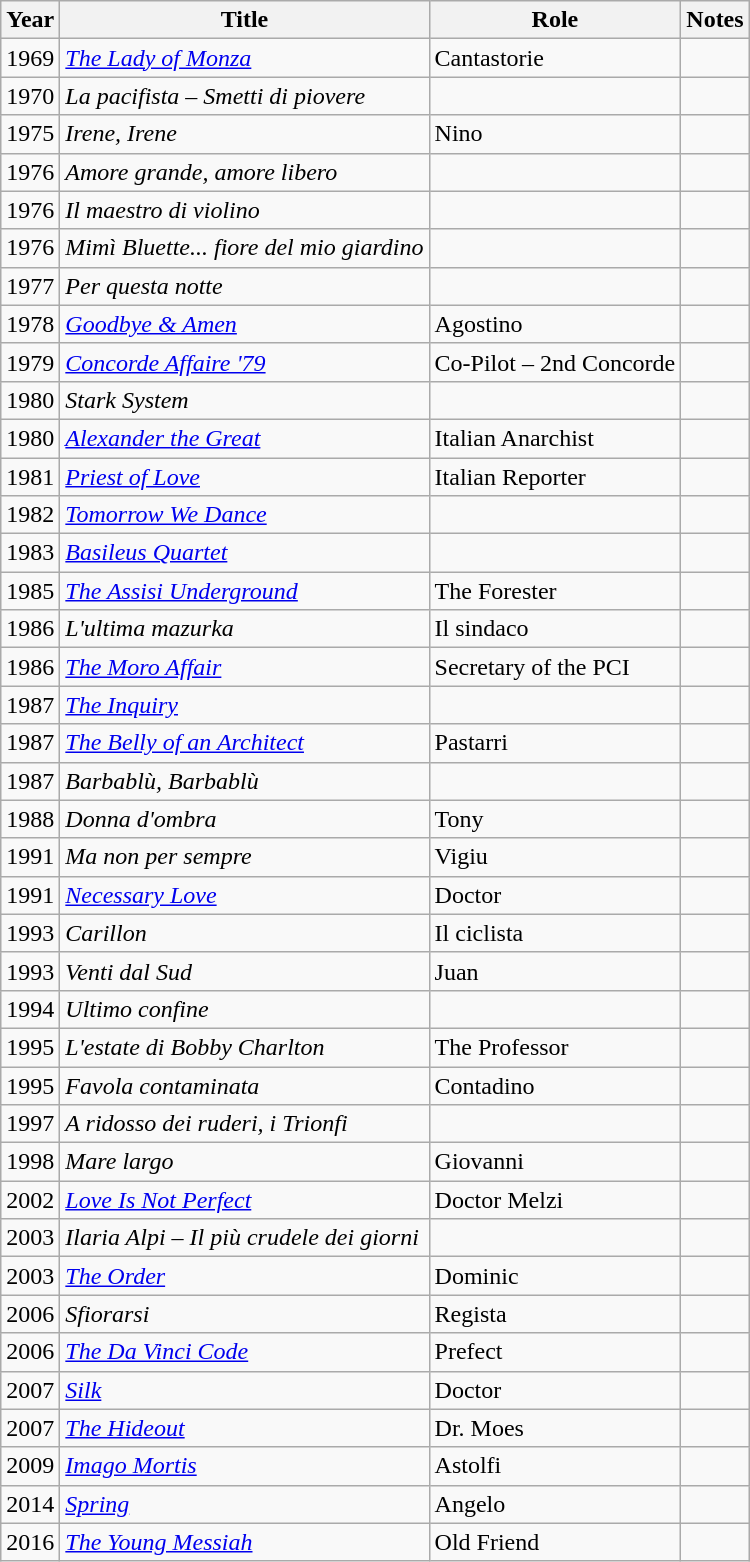<table class="wikitable sortable">
<tr>
<th>Year</th>
<th>Title</th>
<th>Role</th>
<th class="unsortable">Notes</th>
</tr>
<tr>
<td>1969</td>
<td><em><a href='#'>The Lady of Monza</a></em></td>
<td>Cantastorie</td>
<td></td>
</tr>
<tr>
<td>1970</td>
<td><em>La pacifista – Smetti di piovere</em></td>
<td></td>
<td></td>
</tr>
<tr>
<td>1975</td>
<td><em>Irene, Irene</em></td>
<td>Nino</td>
<td></td>
</tr>
<tr>
<td>1976</td>
<td><em>Amore grande, amore libero</em></td>
<td></td>
<td></td>
</tr>
<tr>
<td>1976</td>
<td><em>Il maestro di violino</em></td>
<td></td>
<td></td>
</tr>
<tr>
<td>1976</td>
<td><em>Mimì Bluette... fiore del mio giardino</em></td>
<td></td>
<td></td>
</tr>
<tr>
<td>1977</td>
<td><em>Per questa notte</em></td>
<td></td>
<td></td>
</tr>
<tr>
<td>1978</td>
<td><em><a href='#'>Goodbye & Amen</a></em></td>
<td>Agostino</td>
<td></td>
</tr>
<tr>
<td>1979</td>
<td><em><a href='#'>Concorde Affaire '79</a></em></td>
<td>Co-Pilot – 2nd Concorde</td>
<td></td>
</tr>
<tr>
<td>1980</td>
<td><em>Stark System</em></td>
<td></td>
<td></td>
</tr>
<tr>
<td>1980</td>
<td><em><a href='#'>Alexander the Great</a></em></td>
<td>Italian Anarchist</td>
<td></td>
</tr>
<tr>
<td>1981</td>
<td><em><a href='#'>Priest of Love</a></em></td>
<td>Italian Reporter</td>
<td></td>
</tr>
<tr>
<td>1982</td>
<td><em><a href='#'>Tomorrow We Dance</a></em></td>
<td></td>
<td></td>
</tr>
<tr>
<td>1983</td>
<td><em><a href='#'>Basileus Quartet</a></em></td>
<td></td>
<td></td>
</tr>
<tr>
<td>1985</td>
<td><em><a href='#'>The Assisi Underground</a></em></td>
<td>The Forester</td>
<td></td>
</tr>
<tr>
<td>1986</td>
<td><em>L'ultima mazurka</em></td>
<td>Il sindaco</td>
<td></td>
</tr>
<tr>
<td>1986</td>
<td><em><a href='#'>The Moro Affair</a></em></td>
<td>Secretary of the PCI</td>
<td></td>
</tr>
<tr>
<td>1987</td>
<td><em><a href='#'>The Inquiry</a></em></td>
<td></td>
<td></td>
</tr>
<tr>
<td>1987</td>
<td><em><a href='#'>The Belly of an Architect</a></em></td>
<td>Pastarri</td>
<td></td>
</tr>
<tr>
<td>1987</td>
<td><em>Barbablù, Barbablù</em></td>
<td></td>
<td></td>
</tr>
<tr>
<td>1988</td>
<td><em>Donna d'ombra</em></td>
<td>Tony</td>
<td></td>
</tr>
<tr>
<td>1991</td>
<td><em>Ma non per sempre</em></td>
<td>Vigiu</td>
<td></td>
</tr>
<tr>
<td>1991</td>
<td><em><a href='#'>Necessary Love</a></em></td>
<td>Doctor</td>
<td></td>
</tr>
<tr>
<td>1993</td>
<td><em>Carillon</em></td>
<td>Il ciclista</td>
<td></td>
</tr>
<tr>
<td>1993</td>
<td><em>Venti dal Sud</em></td>
<td>Juan</td>
<td></td>
</tr>
<tr>
<td>1994</td>
<td><em>Ultimo confine</em></td>
<td></td>
<td></td>
</tr>
<tr>
<td>1995</td>
<td><em>L'estate di Bobby Charlton</em></td>
<td>The Professor</td>
<td></td>
</tr>
<tr>
<td>1995</td>
<td><em>Favola contaminata</em></td>
<td>Contadino</td>
<td></td>
</tr>
<tr>
<td>1997</td>
<td><em>A ridosso dei ruderi, i Trionfi</em></td>
<td></td>
<td></td>
</tr>
<tr>
<td>1998</td>
<td><em>Mare largo</em></td>
<td>Giovanni</td>
<td></td>
</tr>
<tr>
<td>2002</td>
<td><em><a href='#'>Love Is Not Perfect</a></em></td>
<td>Doctor Melzi</td>
<td></td>
</tr>
<tr>
<td>2003</td>
<td><em>Ilaria Alpi – Il più crudele dei giorni</em></td>
<td></td>
<td></td>
</tr>
<tr>
<td>2003</td>
<td><em><a href='#'>The Order</a></em></td>
<td>Dominic</td>
<td></td>
</tr>
<tr>
<td>2006</td>
<td><em>Sfiorarsi</em></td>
<td>Regista</td>
<td></td>
</tr>
<tr>
<td>2006</td>
<td><em><a href='#'>The Da Vinci Code</a></em></td>
<td>Prefect</td>
<td></td>
</tr>
<tr>
<td>2007</td>
<td><em><a href='#'>Silk</a></em></td>
<td>Doctor</td>
<td></td>
</tr>
<tr>
<td>2007</td>
<td><em><a href='#'>The Hideout</a></em></td>
<td>Dr. Moes</td>
<td></td>
</tr>
<tr>
<td>2009</td>
<td><em><a href='#'>Imago Mortis</a></em></td>
<td>Astolfi</td>
<td></td>
</tr>
<tr>
<td>2014</td>
<td><em><a href='#'>Spring</a></em></td>
<td>Angelo</td>
<td></td>
</tr>
<tr>
<td>2016</td>
<td><em><a href='#'>The Young Messiah</a></em></td>
<td>Old Friend</td>
<td></td>
</tr>
</table>
